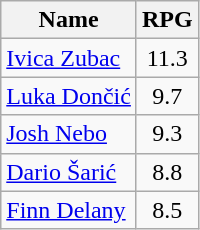<table class=wikitable>
<tr>
<th>Name</th>
<th>RPG</th>
</tr>
<tr>
<td> <a href='#'>Ivica Zubac</a></td>
<td align=center>11.3</td>
</tr>
<tr>
<td> <a href='#'>Luka Dončić</a></td>
<td align=center>9.7</td>
</tr>
<tr>
<td> <a href='#'>Josh Nebo</a></td>
<td align=center>9.3</td>
</tr>
<tr>
<td> <a href='#'>Dario Šarić</a></td>
<td align=center>8.8</td>
</tr>
<tr>
<td> <a href='#'>Finn Delany</a></td>
<td align=center>8.5</td>
</tr>
</table>
